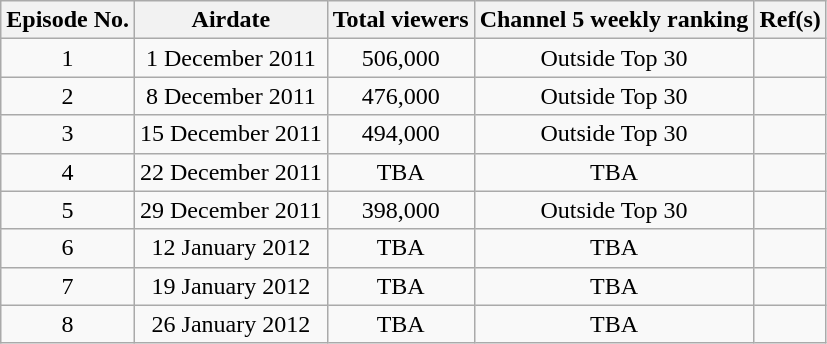<table class="wikitable" style="text-align:center;">
<tr>
<th>Episode No.</th>
<th>Airdate</th>
<th>Total viewers</th>
<th>Channel 5 weekly ranking</th>
<th>Ref(s)</th>
</tr>
<tr>
<td>1</td>
<td>1 December 2011</td>
<td>506,000</td>
<td>Outside Top 30</td>
<td></td>
</tr>
<tr>
<td>2</td>
<td>8 December 2011</td>
<td>476,000</td>
<td>Outside Top 30</td>
<td></td>
</tr>
<tr>
<td>3</td>
<td>15 December 2011</td>
<td>494,000</td>
<td>Outside Top 30</td>
<td></td>
</tr>
<tr>
<td>4</td>
<td>22 December 2011</td>
<td>TBA</td>
<td>TBA</td>
<td></td>
</tr>
<tr>
<td>5</td>
<td>29 December 2011</td>
<td>398,000</td>
<td>Outside Top 30</td>
<td></td>
</tr>
<tr>
<td>6</td>
<td>12 January 2012</td>
<td>TBA</td>
<td>TBA</td>
<td></td>
</tr>
<tr>
<td>7</td>
<td>19 January 2012</td>
<td>TBA</td>
<td>TBA</td>
<td></td>
</tr>
<tr>
<td>8</td>
<td>26 January 2012</td>
<td>TBA</td>
<td>TBA</td>
<td></td>
</tr>
</table>
